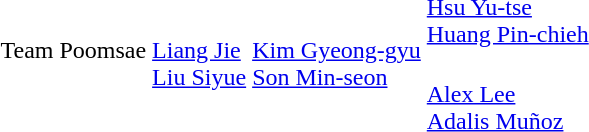<table>
<tr>
<td rowspan=2>Team Poomsae<br></td>
<td rowspan=2><br><a href='#'>Liang Jie</a><br><a href='#'>Liu Siyue</a></td>
<td rowspan=2><br><a href='#'>Kim Gyeong-gyu</a><br><a href='#'>Son Min-seon</a></td>
<td><br><a href='#'>Hsu Yu-tse</a><br><a href='#'>Huang Pin-chieh</a></td>
</tr>
<tr>
<td><br><a href='#'>Alex Lee</a><br><a href='#'>Adalis Muñoz</a></td>
</tr>
</table>
